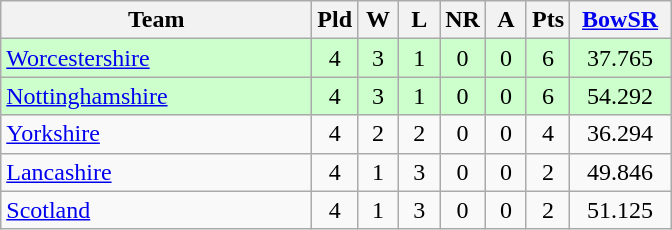<table class="wikitable" style="text-align: center;">
<tr>
<th width=200>Team</th>
<th width=20>Pld</th>
<th width=20>W</th>
<th width=20>L</th>
<th width=20>NR</th>
<th width=20>A</th>
<th width=20>Pts</th>
<th width=60><a href='#'>BowSR</a></th>
</tr>
<tr bgcolor="#ccffcc">
<td align=left><a href='#'>Worcestershire</a></td>
<td>4</td>
<td>3</td>
<td>1</td>
<td>0</td>
<td>0</td>
<td>6</td>
<td>37.765</td>
</tr>
<tr bgcolor="#ccffcc">
<td align=left><a href='#'>Nottinghamshire</a></td>
<td>4</td>
<td>3</td>
<td>1</td>
<td>0</td>
<td>0</td>
<td>6</td>
<td>54.292</td>
</tr>
<tr>
<td align=left><a href='#'>Yorkshire</a></td>
<td>4</td>
<td>2</td>
<td>2</td>
<td>0</td>
<td>0</td>
<td>4</td>
<td>36.294</td>
</tr>
<tr>
<td align=left><a href='#'>Lancashire</a></td>
<td>4</td>
<td>1</td>
<td>3</td>
<td>0</td>
<td>0</td>
<td>2</td>
<td>49.846</td>
</tr>
<tr>
<td align=left><a href='#'>Scotland</a></td>
<td>4</td>
<td>1</td>
<td>3</td>
<td>0</td>
<td>0</td>
<td>2</td>
<td>51.125</td>
</tr>
</table>
